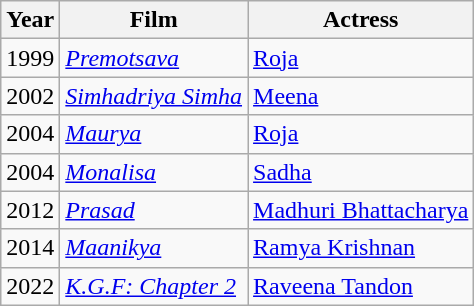<table class="wikitable sortable">
<tr>
<th>Year</th>
<th>Film</th>
<th>Actress</th>
</tr>
<tr>
<td>1999</td>
<td><em><a href='#'>Premotsava</a></em></td>
<td><a href='#'>Roja</a></td>
</tr>
<tr>
<td>2002</td>
<td><em><a href='#'>Simhadriya Simha</a></em></td>
<td><a href='#'>Meena</a></td>
</tr>
<tr>
<td>2004</td>
<td><em><a href='#'>Maurya</a></em></td>
<td><a href='#'>Roja</a></td>
</tr>
<tr>
<td>2004</td>
<td><em><a href='#'>Monalisa</a></em></td>
<td><a href='#'>Sadha</a></td>
</tr>
<tr>
<td>2012</td>
<td><em><a href='#'>Prasad</a></em></td>
<td><a href='#'>Madhuri Bhattacharya</a></td>
</tr>
<tr>
<td>2014</td>
<td><em><a href='#'>Maanikya</a></em></td>
<td><a href='#'>Ramya Krishnan</a></td>
</tr>
<tr>
<td>2022</td>
<td><em><a href='#'>K.G.F: Chapter 2</a></em></td>
<td><a href='#'>Raveena Tandon</a></td>
</tr>
</table>
